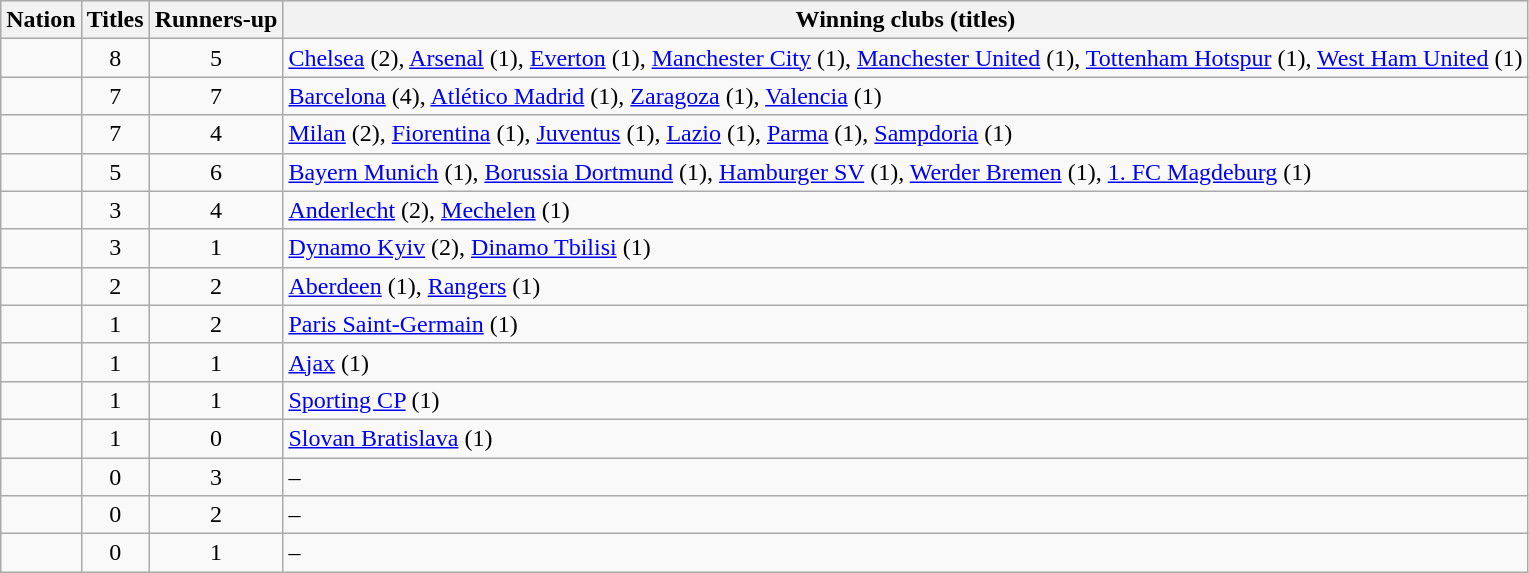<table class="wikitable" border="1">
<tr style="background: #eee;">
<th>Nation</th>
<th>Titles</th>
<th>Runners-up</th>
<th>Winning clubs (titles)</th>
</tr>
<tr>
<td></td>
<td align=center>8</td>
<td align=center>5</td>
<td><a href='#'>Chelsea</a> (2), <a href='#'>Arsenal</a> (1), <a href='#'>Everton</a> (1), <a href='#'>Manchester City</a> (1), <a href='#'>Manchester United</a> (1), <a href='#'>Tottenham Hotspur</a> (1), <a href='#'>West Ham United</a> (1)</td>
</tr>
<tr>
<td></td>
<td align=center>7</td>
<td align=center>7</td>
<td><a href='#'>Barcelona</a> (4), <a href='#'>Atlético Madrid</a> (1), <a href='#'>Zaragoza</a> (1), <a href='#'>Valencia</a> (1)</td>
</tr>
<tr>
<td></td>
<td align=center>7</td>
<td align=center>4</td>
<td><a href='#'>Milan</a> (2), <a href='#'>Fiorentina</a> (1), <a href='#'>Juventus</a> (1), <a href='#'>Lazio</a> (1), <a href='#'>Parma</a> (1), <a href='#'>Sampdoria</a> (1)</td>
</tr>
<tr>
<td></td>
<td align=center>5</td>
<td align=center>6</td>
<td><a href='#'>Bayern Munich</a> (1), <a href='#'>Borussia Dortmund</a> (1), <a href='#'>Hamburger SV</a> (1), <a href='#'>Werder Bremen</a> (1), <a href='#'>1. FC Magdeburg</a> (1)</td>
</tr>
<tr>
<td></td>
<td align=center>3</td>
<td align=center>4</td>
<td><a href='#'>Anderlecht</a> (2), <a href='#'>Mechelen</a> (1)</td>
</tr>
<tr>
<td></td>
<td align=center>3</td>
<td align=center>1</td>
<td><a href='#'>Dynamo Kyiv</a> (2), <a href='#'>Dinamo Tbilisi</a> (1)</td>
</tr>
<tr>
<td></td>
<td align=center>2</td>
<td align=center>2</td>
<td><a href='#'>Aberdeen</a> (1), <a href='#'>Rangers</a> (1)</td>
</tr>
<tr>
<td></td>
<td align=center>1</td>
<td align=center>2</td>
<td><a href='#'>Paris Saint-Germain</a> (1)</td>
</tr>
<tr>
<td></td>
<td align=center>1</td>
<td align=center>1</td>
<td><a href='#'>Ajax</a> (1)</td>
</tr>
<tr>
<td></td>
<td align=center>1</td>
<td align=center>1</td>
<td><a href='#'>Sporting CP</a> (1)</td>
</tr>
<tr>
<td></td>
<td align=center>1</td>
<td align=center>0</td>
<td><a href='#'>Slovan Bratislava</a> (1)</td>
</tr>
<tr>
<td></td>
<td align=center>0</td>
<td align=center>3</td>
<td>–</td>
</tr>
<tr>
<td></td>
<td align=center>0</td>
<td align=center>2</td>
<td>–</td>
</tr>
<tr>
<td></td>
<td align=center>0</td>
<td align=center>1</td>
<td>–</td>
</tr>
</table>
